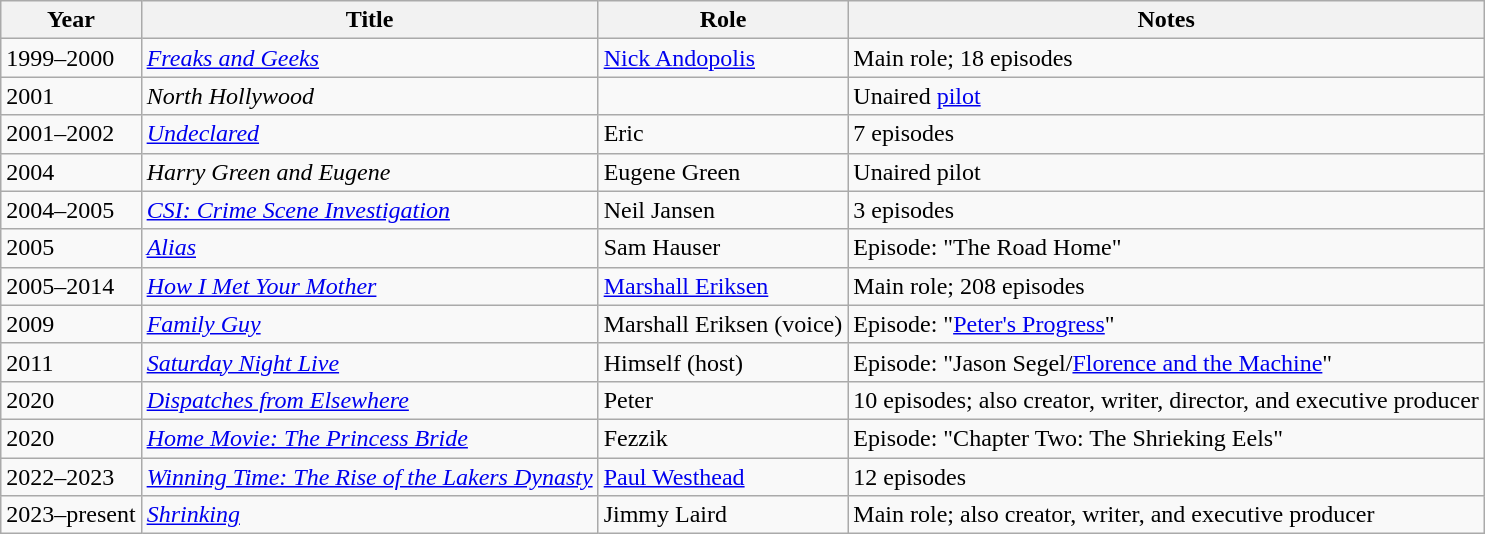<table class="wikitable sortable">
<tr>
<th>Year</th>
<th>Title</th>
<th>Role</th>
<th class="unsortable">Notes</th>
</tr>
<tr>
<td>1999–2000</td>
<td><em><a href='#'>Freaks and Geeks</a></em></td>
<td><a href='#'>Nick Andopolis</a></td>
<td>Main role; 18 episodes</td>
</tr>
<tr>
<td>2001</td>
<td><em>North Hollywood</em></td>
<td></td>
<td>Unaired <a href='#'>pilot</a></td>
</tr>
<tr>
<td>2001–2002</td>
<td><em><a href='#'>Undeclared</a></em></td>
<td>Eric</td>
<td>7 episodes</td>
</tr>
<tr>
<td>2004</td>
<td><em>Harry Green and Eugene</em></td>
<td>Eugene Green</td>
<td>Unaired pilot</td>
</tr>
<tr>
<td>2004–2005</td>
<td><em><a href='#'>CSI: Crime Scene Investigation</a></em></td>
<td>Neil Jansen</td>
<td>3 episodes</td>
</tr>
<tr>
<td>2005</td>
<td><em><a href='#'>Alias</a></em></td>
<td>Sam Hauser</td>
<td>Episode: "The Road Home"</td>
</tr>
<tr>
<td>2005–2014</td>
<td><em><a href='#'>How I Met Your Mother</a></em></td>
<td><a href='#'>Marshall Eriksen</a></td>
<td>Main role; 208 episodes</td>
</tr>
<tr>
<td>2009</td>
<td><em><a href='#'>Family Guy</a></em></td>
<td>Marshall Eriksen (voice)</td>
<td>Episode: "<a href='#'>Peter's Progress</a>"</td>
</tr>
<tr>
<td>2011</td>
<td><em><a href='#'>Saturday Night Live</a></em></td>
<td>Himself (host)</td>
<td>Episode: "Jason Segel/<a href='#'>Florence and the Machine</a>"</td>
</tr>
<tr>
<td>2020</td>
<td><em><a href='#'>Dispatches from Elsewhere</a></em></td>
<td>Peter</td>
<td>10 episodes; also creator, writer, director, and executive producer</td>
</tr>
<tr>
<td>2020</td>
<td><em><a href='#'>Home Movie: The Princess Bride</a></em></td>
<td>Fezzik</td>
<td>Episode: "Chapter Two: The Shrieking Eels"</td>
</tr>
<tr>
<td>2022–2023</td>
<td><em><a href='#'>Winning Time: The Rise of the Lakers Dynasty</a></em></td>
<td><a href='#'>Paul Westhead</a></td>
<td>12 episodes</td>
</tr>
<tr>
<td>2023–present</td>
<td><em><a href='#'>Shrinking</a></em></td>
<td>Jimmy Laird</td>
<td>Main role; also creator, writer, and executive producer</td>
</tr>
</table>
